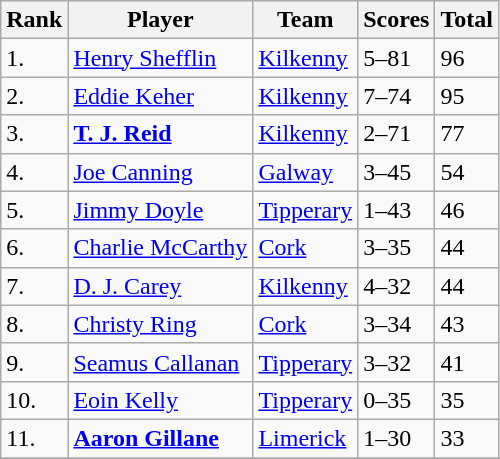<table class="wikitable">
<tr>
<th>Rank</th>
<th>Player</th>
<th>Team</th>
<th>Scores</th>
<th>Total</th>
</tr>
<tr>
<td>1.</td>
<td style="text-align:left;"><a href='#'>Henry Shefflin</a></td>
<td><a href='#'>Kilkenny</a></td>
<td>5–81</td>
<td>96</td>
</tr>
<tr>
<td>2.</td>
<td style="text-align:left;"><a href='#'>Eddie Keher</a></td>
<td><a href='#'>Kilkenny</a></td>
<td>7–74</td>
<td>95</td>
</tr>
<tr>
<td>3.</td>
<td style="text-align:left;"><strong><a href='#'>T. J. Reid</a></strong></td>
<td><a href='#'>Kilkenny</a></td>
<td>2–71</td>
<td>77</td>
</tr>
<tr>
<td>4.</td>
<td style="text-align:left;"><a href='#'>Joe Canning</a></td>
<td><a href='#'>Galway</a></td>
<td>3–45</td>
<td>54</td>
</tr>
<tr>
<td>5.</td>
<td style="text-align:left;"><a href='#'>Jimmy Doyle</a></td>
<td><a href='#'>Tipperary</a></td>
<td>1–43</td>
<td>46</td>
</tr>
<tr>
<td>6.</td>
<td style="text-align:left;"><a href='#'>Charlie McCarthy</a></td>
<td><a href='#'>Cork</a></td>
<td>3–35</td>
<td>44</td>
</tr>
<tr>
<td>7.</td>
<td style="text-align:left;"><a href='#'>D. J. Carey</a></td>
<td><a href='#'>Kilkenny</a></td>
<td>4–32</td>
<td>44</td>
</tr>
<tr>
<td>8.</td>
<td style="text-align:left;"><a href='#'>Christy Ring</a></td>
<td><a href='#'>Cork</a></td>
<td>3–34</td>
<td>43</td>
</tr>
<tr>
<td>9.</td>
<td style="text-align:left;"><a href='#'>Seamus Callanan</a></td>
<td><a href='#'>Tipperary</a></td>
<td>3–32</td>
<td>41</td>
</tr>
<tr>
<td>10.</td>
<td style="text-align:left;"><a href='#'>Eoin Kelly</a></td>
<td><a href='#'>Tipperary</a></td>
<td>0–35</td>
<td>35</td>
</tr>
<tr>
<td>11.</td>
<td style="text-align:left;"><strong><a href='#'>Aaron Gillane</a></strong></td>
<td><a href='#'>Limerick</a></td>
<td>1–30</td>
<td>33</td>
</tr>
<tr>
</tr>
</table>
